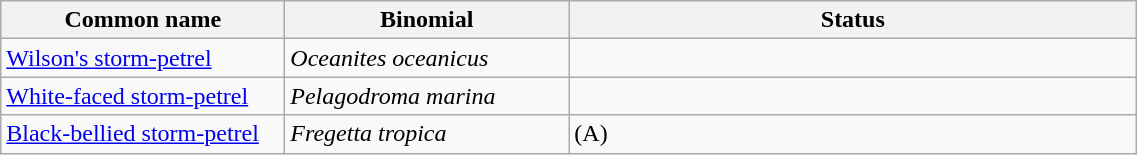<table width=60% class="wikitable">
<tr>
<th width=15%>Common name</th>
<th width=15%>Binomial</th>
<th width=30%>Status</th>
</tr>
<tr>
<td><a href='#'>Wilson's storm-petrel</a></td>
<td><em>Oceanites oceanicus</em></td>
<td></td>
</tr>
<tr>
<td><a href='#'>White-faced storm-petrel</a></td>
<td><em>Pelagodroma marina</em></td>
<td></td>
</tr>
<tr>
<td><a href='#'>Black-bellied storm-petrel</a></td>
<td><em>Fregetta tropica</em></td>
<td>(A)</td>
</tr>
</table>
